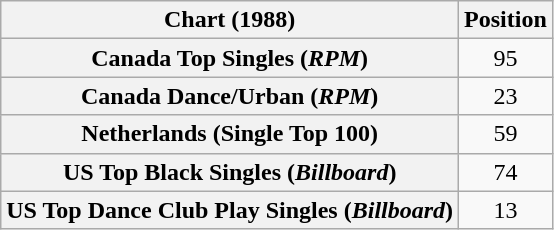<table class="wikitable plainrowheaders sortable">
<tr>
<th>Chart (1988)</th>
<th>Position</th>
</tr>
<tr>
<th scope="row">Canada Top Singles (<em>RPM</em>)</th>
<td style="text-align:center;">95</td>
</tr>
<tr>
<th scope="row">Canada Dance/Urban (<em>RPM</em>)</th>
<td style="text-align:center;">23</td>
</tr>
<tr>
<th scope="row">Netherlands (Single Top 100)</th>
<td style="text-align:center;">59</td>
</tr>
<tr>
<th scope="row">US Top Black Singles (<em>Billboard</em>)</th>
<td style="text-align:center;">74</td>
</tr>
<tr>
<th scope="row">US Top Dance Club Play Singles (<em>Billboard</em>)</th>
<td style="text-align:center;">13</td>
</tr>
</table>
